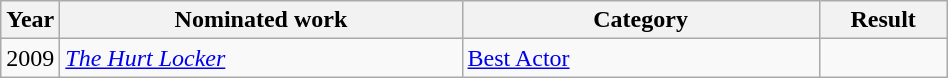<table class="wikitable sortable" width="50%">
<tr>
<th width="1%">Year</th>
<th width="45%">Nominated work</th>
<th width="40%">Category</th>
<th width="14%">Result</th>
</tr>
<tr>
<td>2009</td>
<td><em><a href='#'>The Hurt Locker</a></em></td>
<td><a href='#'>Best Actor</a></td>
<td></td>
</tr>
</table>
